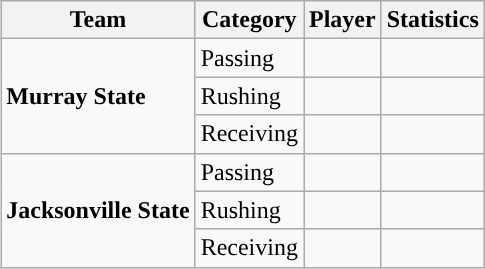<table class="wikitable" style="float: right;">
<tr>
<th>Team</th>
<th>Category</th>
<th>Player</th>
<th>Statistics</th>
</tr>
<tr>
<td rowspan=3><strong>Murray State</strong></td>
<td>Passing</td>
<td></td>
<td></td>
</tr>
<tr>
<td>Rushing</td>
<td></td>
<td></td>
</tr>
<tr>
<td>Receiving</td>
<td></td>
<td></td>
</tr>
<tr>
<td rowspan=3><strong>Jacksonville State</strong></td>
<td>Passing</td>
<td></td>
<td></td>
</tr>
<tr>
<td>Rushing</td>
<td></td>
<td></td>
</tr>
<tr>
<td>Receiving</td>
<td></td>
<td></td>
</tr>
</table>
